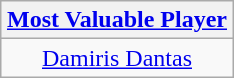<table class=wikitable style="text-align:center; margin:auto">
<tr>
<th><a href='#'>Most Valuable Player</a></th>
</tr>
<tr>
<td> <a href='#'>Damiris Dantas</a></td>
</tr>
</table>
